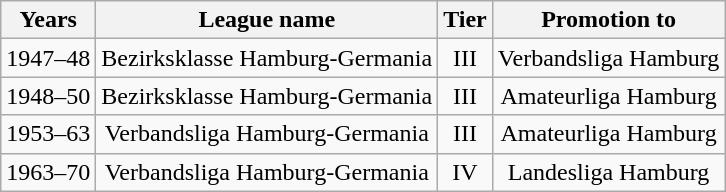<table class="wikitable" style="text-align: center">
<tr>
<th>Years</th>
<th>League name</th>
<th>Tier</th>
<th>Promotion to</th>
</tr>
<tr>
<td>1947–48</td>
<td>Bezirksklasse Hamburg-Germania</td>
<td>III</td>
<td>Verbandsliga Hamburg</td>
</tr>
<tr>
<td>1948–50</td>
<td>Bezirksklasse Hamburg-Germania</td>
<td>III</td>
<td>Amateurliga Hamburg</td>
</tr>
<tr>
<td>1953–63</td>
<td>Verbandsliga Hamburg-Germania</td>
<td>III</td>
<td>Amateurliga Hamburg</td>
</tr>
<tr>
<td>1963–70</td>
<td>Verbandsliga Hamburg-Germania</td>
<td>IV</td>
<td>Landesliga Hamburg</td>
</tr>
</table>
